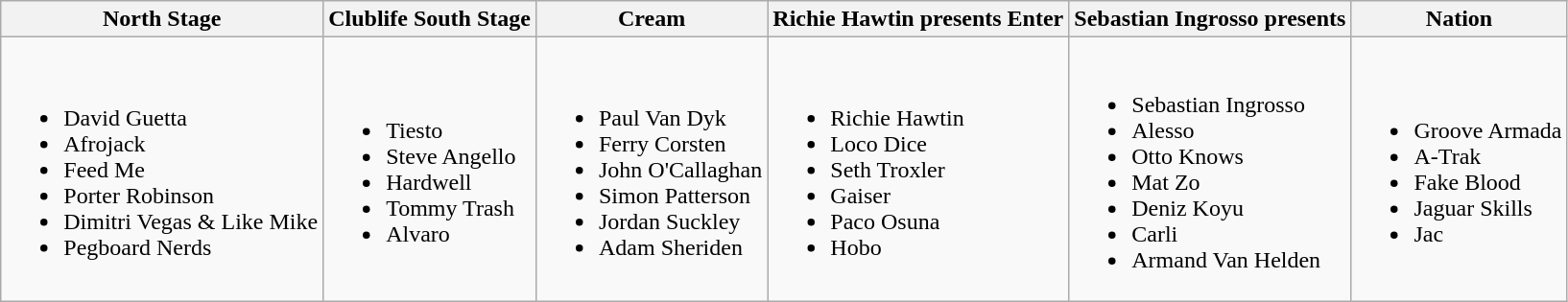<table class="wikitable">
<tr>
<th>North Stage</th>
<th>Clublife South Stage</th>
<th>Cream</th>
<th>Richie Hawtin presents Enter</th>
<th>Sebastian Ingrosso presents</th>
<th>Nation</th>
</tr>
<tr>
<td><br><ul><li>David Guetta</li><li>Afrojack</li><li>Feed Me</li><li>Porter Robinson</li><li>Dimitri Vegas & Like Mike</li><li>Pegboard Nerds</li></ul></td>
<td><br><ul><li>Tiesto</li><li>Steve Angello</li><li>Hardwell</li><li>Tommy Trash</li><li>Alvaro</li></ul></td>
<td><br><ul><li>Paul Van Dyk</li><li>Ferry Corsten</li><li>John O'Callaghan</li><li>Simon Patterson</li><li>Jordan Suckley</li><li>Adam Sheriden</li></ul></td>
<td><br><ul><li>Richie Hawtin</li><li>Loco Dice</li><li>Seth Troxler</li><li>Gaiser</li><li>Paco Osuna</li><li>Hobo</li></ul></td>
<td><br><ul><li>Sebastian Ingrosso</li><li>Alesso</li><li>Otto Knows</li><li>Mat Zo</li><li>Deniz Koyu</li><li>Carli</li><li>Armand Van Helden</li></ul></td>
<td><br><ul><li>Groove Armada</li><li>A-Trak</li><li>Fake Blood</li><li>Jaguar Skills</li><li>Jac</li></ul></td>
</tr>
</table>
